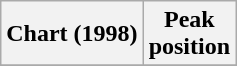<table class="wikitable sortable plainrowheaders" style="text-align:center">
<tr>
<th scope="col">Chart (1998)</th>
<th scope="col">Peak<br>position</th>
</tr>
<tr>
</tr>
</table>
